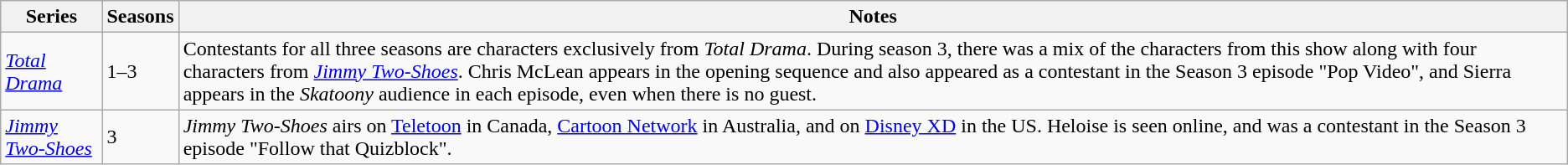<table class="wikitable">
<tr>
<th>Series</th>
<th>Seasons</th>
<th>Notes</th>
</tr>
<tr>
<td><em><a href='#'>Total Drama</a></em></td>
<td>1–3</td>
<td>Contestants for all three seasons are characters exclusively from <em>Total Drama</em>. During season 3, there was a mix of the characters from this show along with four characters from <em><a href='#'>Jimmy Two-Shoes</a></em>. Chris McLean appears in the opening sequence and also appeared as a contestant in the Season 3 episode "Pop Video", and Sierra appears in the <em>Skatoony</em> audience in each episode, even when there is no guest.</td>
</tr>
<tr>
<td><em><a href='#'>Jimmy Two-Shoes</a></em></td>
<td>3</td>
<td><em>Jimmy Two-Shoes</em> airs on <a href='#'>Teletoon</a> in Canada, <a href='#'>Cartoon Network</a> in Australia, and on <a href='#'>Disney XD</a> in the US. Heloise is seen online, and was a contestant in the Season 3 episode "Follow that Quizblock".</td>
</tr>
</table>
